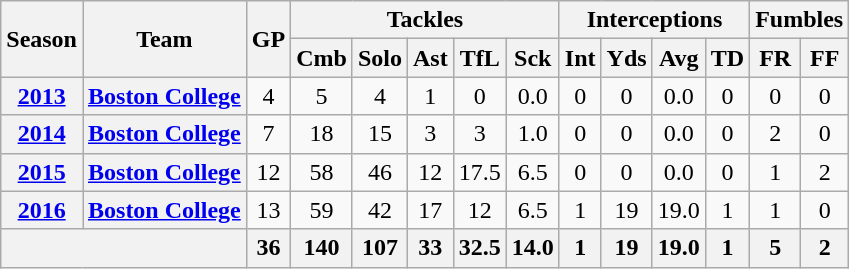<table class="wikitable" style="text-align: center;">
<tr>
<th rowspan="2">Season</th>
<th rowspan="2">Team</th>
<th rowspan="2">GP</th>
<th colspan="5">Tackles</th>
<th colspan="4">Interceptions</th>
<th colspan="2">Fumbles</th>
</tr>
<tr>
<th>Cmb</th>
<th>Solo</th>
<th>Ast</th>
<th>TfL</th>
<th>Sck</th>
<th>Int</th>
<th>Yds</th>
<th>Avg</th>
<th>TD</th>
<th>FR</th>
<th>FF</th>
</tr>
<tr>
<th><a href='#'>2013</a></th>
<th><a href='#'>Boston College</a></th>
<td>4</td>
<td>5</td>
<td>4</td>
<td>1</td>
<td>0</td>
<td>0.0</td>
<td>0</td>
<td>0</td>
<td>0.0</td>
<td>0</td>
<td>0</td>
<td>0</td>
</tr>
<tr>
<th><a href='#'>2014</a></th>
<th><a href='#'>Boston College</a></th>
<td>7</td>
<td>18</td>
<td>15</td>
<td>3</td>
<td>3</td>
<td>1.0</td>
<td>0</td>
<td>0</td>
<td>0.0</td>
<td>0</td>
<td>2</td>
<td>0</td>
</tr>
<tr>
<th><a href='#'>2015</a></th>
<th><a href='#'>Boston College</a></th>
<td>12</td>
<td>58</td>
<td>46</td>
<td>12</td>
<td>17.5</td>
<td>6.5</td>
<td>0</td>
<td>0</td>
<td>0.0</td>
<td>0</td>
<td>1</td>
<td>2</td>
</tr>
<tr>
<th><a href='#'>2016</a></th>
<th><a href='#'>Boston College</a></th>
<td>13</td>
<td>59</td>
<td>42</td>
<td>17</td>
<td>12</td>
<td>6.5</td>
<td>1</td>
<td>19</td>
<td>19.0</td>
<td>1</td>
<td>1</td>
<td>0</td>
</tr>
<tr>
<th colspan="2"></th>
<th>36</th>
<th>140</th>
<th>107</th>
<th>33</th>
<th>32.5</th>
<th>14.0</th>
<th>1</th>
<th>19</th>
<th>19.0</th>
<th>1</th>
<th>5</th>
<th>2</th>
</tr>
</table>
